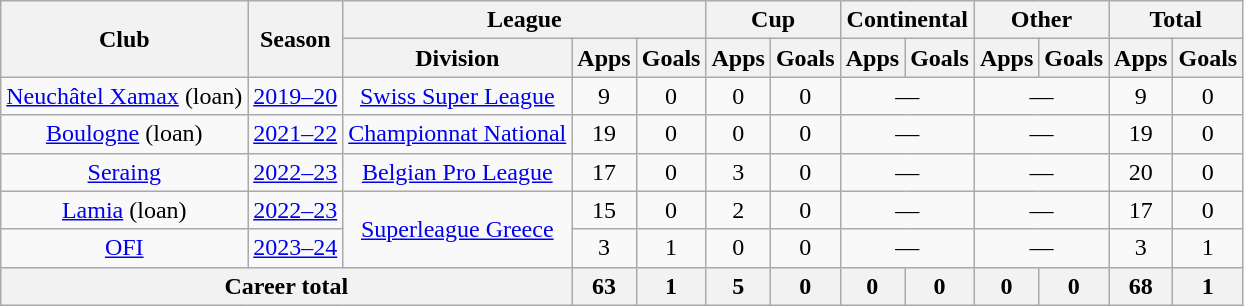<table class="wikitable" style="text-align:center">
<tr>
<th rowspan=2>Club</th>
<th rowspan=2>Season</th>
<th colspan=3>League</th>
<th colspan=2>Cup</th>
<th colspan=2>Continental</th>
<th colspan=2>Other</th>
<th colspan=2>Total</th>
</tr>
<tr>
<th>Division</th>
<th>Apps</th>
<th>Goals</th>
<th>Apps</th>
<th>Goals</th>
<th>Apps</th>
<th>Goals</th>
<th>Apps</th>
<th>Goals</th>
<th>Apps</th>
<th>Goals</th>
</tr>
<tr>
<td><a href='#'>Neuchâtel Xamax</a> (loan)</td>
<td><a href='#'>2019–20</a></td>
<td><a href='#'>Swiss Super League</a></td>
<td>9</td>
<td>0</td>
<td>0</td>
<td>0</td>
<td colspan="2">—</td>
<td colspan="2">—</td>
<td>9</td>
<td>0</td>
</tr>
<tr>
<td><a href='#'>Boulogne</a> (loan)</td>
<td><a href='#'>2021–22</a></td>
<td><a href='#'>Championnat National</a></td>
<td>19</td>
<td>0</td>
<td>0</td>
<td>0</td>
<td colspan="2">—</td>
<td colspan="2">—</td>
<td>19</td>
<td>0</td>
</tr>
<tr>
<td><a href='#'>Seraing</a></td>
<td><a href='#'>2022–23</a></td>
<td><a href='#'>Belgian Pro League</a></td>
<td>17</td>
<td>0</td>
<td>3</td>
<td>0</td>
<td colspan="2">—</td>
<td colspan="2">—</td>
<td>20</td>
<td>0</td>
</tr>
<tr>
<td><a href='#'>Lamia</a> (loan)</td>
<td><a href='#'>2022–23</a></td>
<td rowspan="2"><a href='#'>Superleague Greece</a></td>
<td>15</td>
<td>0</td>
<td>2</td>
<td>0</td>
<td colspan="2">—</td>
<td colspan="2">—</td>
<td>17</td>
<td>0</td>
</tr>
<tr>
<td><a href='#'>OFI</a></td>
<td><a href='#'>2023–24</a></td>
<td>3</td>
<td>1</td>
<td>0</td>
<td>0</td>
<td colspan="2">—</td>
<td colspan="2">—</td>
<td>3</td>
<td>1</td>
</tr>
<tr>
<th colspan="3">Career total</th>
<th>63</th>
<th>1</th>
<th>5</th>
<th>0</th>
<th>0</th>
<th>0</th>
<th>0</th>
<th>0</th>
<th>68</th>
<th>1</th>
</tr>
</table>
